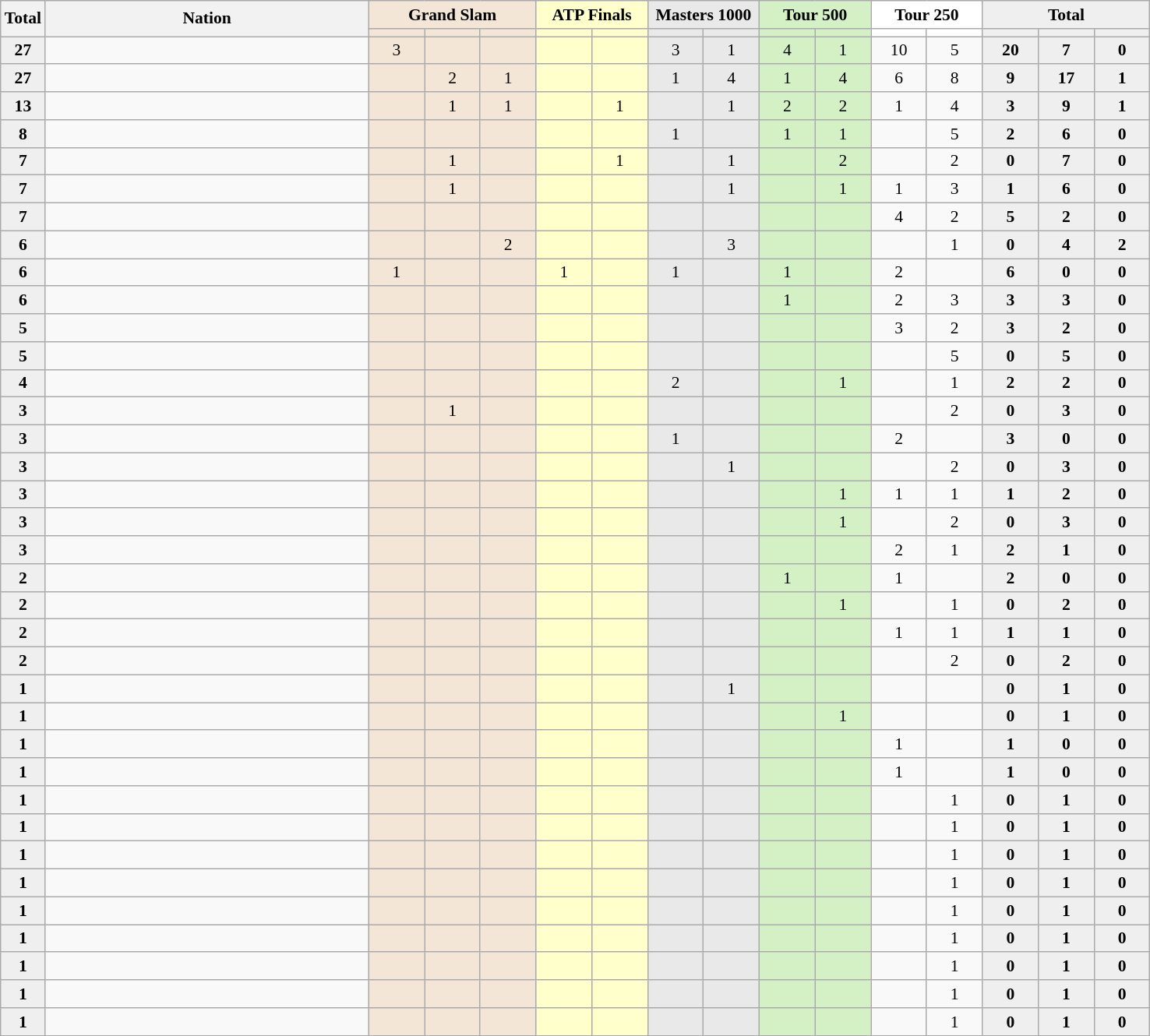<table class="sortable wikitable" style="font-size:90%;">
<tr>
<th style="width:30px;" rowspan="2">Total</th>
<th style="width:270px;" rowspan="2">Nation</th>
<th style="background-color:#f3e6d7;" colspan="3">Grand Slam</th>
<th style="background-color:#ffffcc;" colspan="2">ATP Finals</th>
<th style="background-color:#e9e9e9;" colspan="2">Masters 1000</th>
<th style="background-color:#d4f1c5;" colspan="2">Tour 500</th>
<th style="background-color:#ffffff;" colspan="2">Tour 250</th>
<th style="background-color:#efefef;" colspan="3">Total</th>
</tr>
<tr>
<th style="width:41px; background-color:#f3e6d7;"></th>
<th style="width:41px; background-color:#f3e6d7;"></th>
<th style="width:41px; background-color:#f3e6d7;"></th>
<th style="width:41px; background-color:#ffffcc;"></th>
<th style="width:41px; background-color:#ffffcc;"></th>
<th style="width:41px; background-color:#e9e9e9;"></th>
<th style="width:41px; background-color:#e9e9e9;"></th>
<th style="width:41px; background-color:#d4f1c5;"></th>
<th style="width:41px; background-color:#d4f1c5;"></th>
<th style="width:41px; background-color:#ffffff;"></th>
<th style="width:41px; background-color:#ffffff;"></th>
<th style="width:41px; background-color:#efefef;"></th>
<th style="width:41px; background-color:#efefef;"></th>
<th style="width:41px; background-color:#efefef;"></th>
</tr>
<tr align=center>
<td style="background:#efefef;"><strong>27</strong></td>
<td align=left></td>
<td style="background:#F3E6D7;">3</td>
<td style="background:#F3E6D7;"></td>
<td style="background:#F3E6D7;"></td>
<td style="background:#ffc;"></td>
<td style="background:#ffc;"></td>
<td style="background:#E9E9E9;">3</td>
<td style="background:#E9E9E9;"> 1</td>
<td style="background:#D4F1C5;">4</td>
<td style="background:#D4F1C5;">1</td>
<td>10</td>
<td>5</td>
<td style="background:#efefef;"><strong>20</strong></td>
<td style="background:#efefef;"><strong>7</strong></td>
<td style="background:#efefef;"><strong>0</strong></td>
</tr>
<tr align=center>
<td style="background:#efefef;"><strong>27</strong></td>
<td align=left></td>
<td style="background:#F3E6D7;"></td>
<td style="background:#F3E6D7;"> 2</td>
<td style="background:#F3E6D7;"> 1</td>
<td style="background:#ffc;"></td>
<td style="background:#ffc;"></td>
<td style="background:#E9E9E9;">1</td>
<td style="background:#E9E9E9;">4</td>
<td style="background:#D4F1C5;"> 1</td>
<td style="background:#D4F1C5;"> 4</td>
<td>6</td>
<td>8</td>
<td style="background:#efefef;"><strong>9</strong></td>
<td style="background:#efefef;"><strong>17</strong></td>
<td style="background:#efefef;"><strong>1</strong></td>
</tr>
<tr align=center>
<td style="background:#efefef;"><strong>13</strong></td>
<td align=left></td>
<td style="background:#F3E6D7;"></td>
<td style="background:#F3E6D7;">1</td>
<td style="background:#F3E6D7;">1</td>
<td style="background:#ffc;"></td>
<td style="background:#ffc;">1</td>
<td style="background:#E9E9E9;"></td>
<td style="background:#E9E9E9;">1</td>
<td style="background:#D4F1C5;">2</td>
<td style="background:#D4F1C5;">2</td>
<td>1</td>
<td>4</td>
<td style="background:#efefef;"><strong>3</strong></td>
<td style="background:#efefef;"><strong>9</strong></td>
<td style="background:#efefef;"><strong>1</strong></td>
</tr>
<tr align=center>
<td style="background:#efefef;"><strong>8</strong></td>
<td align=left></td>
<td style="background:#F3E6D7;"></td>
<td style="background:#F3E6D7;"></td>
<td style="background:#F3E6D7;"></td>
<td style="background:#ffc;"></td>
<td style="background:#ffc;"></td>
<td style="background:#E9E9E9;">1</td>
<td style="background:#E9E9E9;"></td>
<td style="background:#D4F1C5;">1</td>
<td style="background:#D4F1C5;">1</td>
<td></td>
<td>5</td>
<td style="background:#efefef;"><strong>2</strong></td>
<td style="background:#efefef;"><strong>6</strong></td>
<td style="background:#efefef;"><strong>0</strong></td>
</tr>
<tr align=center>
<td style="background:#efefef;"><strong>7</strong></td>
<td align=left></td>
<td style="background:#F3E6D7;"></td>
<td style="background:#F3E6D7;">1</td>
<td style="background:#F3E6D7;"></td>
<td style="background:#ffc;"></td>
<td style="background:#ffc;">1</td>
<td style="background:#E9E9E9;"></td>
<td style="background:#E9E9E9;">1</td>
<td style="background:#D4F1C5;"></td>
<td style="background:#D4F1C5;">2</td>
<td></td>
<td>2</td>
<td style="background:#efefef;"><strong>0</strong></td>
<td style="background:#efefef;"><strong>7</strong></td>
<td style="background:#efefef;"><strong>0</strong></td>
</tr>
<tr align=center>
<td style="background:#efefef;"><strong>7</strong></td>
<td align=left></td>
<td style="background:#F3E6D7;"></td>
<td style="background:#F3E6D7;">1</td>
<td style="background:#F3E6D7;"></td>
<td style="background:#ffc;"></td>
<td style="background:#ffc;"></td>
<td style="background:#E9E9E9;"></td>
<td style="background:#E9E9E9;">1</td>
<td style="background:#D4F1C5;"></td>
<td style="background:#D4F1C5;">1</td>
<td>1</td>
<td>3</td>
<td style="background:#efefef;"><strong>1</strong></td>
<td style="background:#efefef;"><strong>6</strong></td>
<td style="background:#efefef;"><strong>0</strong></td>
</tr>
<tr align=center>
<td style="background:#efefef;"><strong>7</strong></td>
<td align=left></td>
<td style="background:#F3E6D7;"></td>
<td style="background:#F3E6D7;"></td>
<td style="background:#F3E6D7;"></td>
<td style="background:#ffc;"></td>
<td style="background:#ffc;"></td>
<td style="background:#E9E9E9;"></td>
<td style="background:#E9E9E9;"></td>
<td style="background:#D4F1C5;"></td>
<td style="background:#D4F1C5;"></td>
<td>4</td>
<td>2</td>
<td style="background:#efefef;"><strong>5</strong></td>
<td style="background:#efefef;"><strong>2</strong></td>
<td style="background:#efefef;"><strong>0</strong></td>
</tr>
<tr align=center>
<td style="background:#efefef;"><strong>6</strong></td>
<td align=left></td>
<td style="background:#F3E6D7;"></td>
<td style="background:#F3E6D7;"></td>
<td style="background:#F3E6D7;">2</td>
<td style="background:#ffc;"></td>
<td style="background:#ffc;"></td>
<td style="background:#E9E9E9;"></td>
<td style="background:#E9E9E9;">3</td>
<td style="background:#D4F1C5;"></td>
<td style="background:#D4F1C5;"></td>
<td></td>
<td>1</td>
<td style="background:#efefef;"><strong>0</strong></td>
<td style="background:#efefef;"><strong>4</strong></td>
<td style="background:#efefef;"><strong>2</strong></td>
</tr>
<tr align=center>
<td style="background:#efefef;"><strong>6</strong></td>
<td align=left></td>
<td style="background:#F3E6D7;"> 1</td>
<td style="background:#F3E6D7;"></td>
<td style="background:#F3E6D7;"></td>
<td style="background:#ffc;">1</td>
<td style="background:#ffc;"></td>
<td style="background:#E9E9E9;"> 1</td>
<td style="background:#E9E9E9;"></td>
<td style="background:#D4F1C5;">1</td>
<td style="background:#D4F1C5;"></td>
<td>2</td>
<td></td>
<td style="background:#efefef;"><strong>6</strong></td>
<td style="background:#efefef;"><strong>0</strong></td>
<td style="background:#efefef;"><strong>0</strong></td>
</tr>
<tr align=center>
<td style="background:#efefef;"><strong>6</strong></td>
<td align=left></td>
<td style="background:#F3E6D7;"></td>
<td style="background:#F3E6D7;"></td>
<td style="background:#F3E6D7;"></td>
<td style="background:#ffc;"></td>
<td style="background:#ffc;"></td>
<td style="background:#E9E9E9;"></td>
<td style="background:#E9E9E9;"></td>
<td style="background:#D4F1C5;">1</td>
<td style="background:#D4F1C5;"></td>
<td>2</td>
<td>3</td>
<td style="background:#efefef;"><strong>3</strong></td>
<td style="background:#efefef;"><strong>3</strong></td>
<td style="background:#efefef;"><strong>0</strong></td>
</tr>
<tr align=center>
<td style="background:#efefef;"><strong>5</strong></td>
<td align=left></td>
<td style="background:#F3E6D7;"></td>
<td style="background:#F3E6D7;"></td>
<td style="background:#F3E6D7;"></td>
<td style="background:#ffc;"></td>
<td style="background:#ffc;"></td>
<td style="background:#E9E9E9;"></td>
<td style="background:#E9E9E9;"></td>
<td style="background:#D4F1C5;"></td>
<td style="background:#D4F1C5;"></td>
<td>3</td>
<td>2</td>
<td style="background:#efefef;"><strong>3</strong></td>
<td style="background:#efefef;"><strong>2</strong></td>
<td style="background:#efefef;"><strong>0</strong></td>
</tr>
<tr align=center>
<td style="background:#efefef;"><strong>5</strong></td>
<td align=left></td>
<td style="background:#F3E6D7;"></td>
<td style="background:#F3E6D7;"></td>
<td style="background:#F3E6D7;"></td>
<td style="background:#ffc;"></td>
<td style="background:#ffc;"></td>
<td style="background:#E9E9E9;"></td>
<td style="background:#E9E9E9;"></td>
<td style="background:#D4F1C5;"></td>
<td style="background:#D4F1C5;"></td>
<td></td>
<td>5</td>
<td style="background:#efefef;"><strong>0</strong></td>
<td style="background:#efefef;"><strong>5</strong></td>
<td style="background:#efefef;"><strong>0</strong></td>
</tr>
<tr align=center>
<td style="background:#efefef;"><strong>4</strong></td>
<td align=left></td>
<td style="background:#F3E6D7;"></td>
<td style="background:#F3E6D7;"></td>
<td style="background:#F3E6D7;"></td>
<td style="background:#ffc;"></td>
<td style="background:#ffc;"></td>
<td style="background:#E9E9E9;">2</td>
<td style="background:#E9E9E9;"></td>
<td style="background:#D4F1C5;"></td>
<td style="background:#D4F1C5;">1</td>
<td></td>
<td>1</td>
<td style="background:#efefef;"><strong>2</strong></td>
<td style="background:#efefef;"><strong>2</strong></td>
<td style="background:#efefef;"><strong>0</strong></td>
</tr>
<tr align=center>
<td style="background:#efefef;"><strong>3</strong></td>
<td align=left></td>
<td style="background:#F3E6D7;"></td>
<td style="background:#F3E6D7;">1</td>
<td style="background:#F3E6D7;"></td>
<td style="background:#ffc;"></td>
<td style="background:#ffc;"></td>
<td style="background:#E9E9E9;"></td>
<td style="background:#E9E9E9;"></td>
<td style="background:#D4F1C5;"></td>
<td style="background:#D4F1C5;"></td>
<td></td>
<td>2</td>
<td style="background:#efefef;"><strong>0</strong></td>
<td style="background:#efefef;"><strong>3</strong></td>
<td style="background:#efefef;"><strong>0</strong></td>
</tr>
<tr align=center>
<td style="background:#efefef;"><strong>3</strong></td>
<td align=left></td>
<td style="background:#F3E6D7;"></td>
<td style="background:#F3E6D7;"></td>
<td style="background:#F3E6D7;"></td>
<td style="background:#ffc;"></td>
<td style="background:#ffc;"></td>
<td style="background:#E9E9E9;">1</td>
<td style="background:#E9E9E9;"></td>
<td style="background:#D4F1C5;"></td>
<td style="background:#D4F1C5;"></td>
<td>2</td>
<td></td>
<td style="background:#efefef;"><strong>3</strong></td>
<td style="background:#efefef;"><strong>0</strong></td>
<td style="background:#efefef;"><strong>0</strong></td>
</tr>
<tr align=center>
<td style="background:#efefef;"><strong>3</strong></td>
<td align=left></td>
<td style="background:#F3E6D7;"></td>
<td style="background:#F3E6D7;"></td>
<td style="background:#F3E6D7;"></td>
<td style="background:#ffc;"></td>
<td style="background:#ffc;"></td>
<td style="background:#E9E9E9;"></td>
<td style="background:#E9E9E9;">1</td>
<td style="background:#D4F1C5;"></td>
<td style="background:#D4F1C5;"></td>
<td></td>
<td>2</td>
<td style="background:#efefef;"><strong>0</strong></td>
<td style="background:#efefef;"><strong>3</strong></td>
<td style="background:#efefef;"><strong>0</strong></td>
</tr>
<tr align=center>
<td style="background:#efefef;"><strong>3</strong></td>
<td align=left></td>
<td style="background:#F3E6D7;"></td>
<td style="background:#F3E6D7;"></td>
<td style="background:#F3E6D7;"></td>
<td style="background:#ffc;"></td>
<td style="background:#ffc;"></td>
<td style="background:#E9E9E9;"></td>
<td style="background:#E9E9E9;"></td>
<td style="background:#D4F1C5;"></td>
<td style="background:#D4F1C5;">1</td>
<td>1</td>
<td>1</td>
<td style="background:#efefef;"><strong>1</strong></td>
<td style="background:#efefef;"><strong>2</strong></td>
<td style="background:#efefef;"><strong>0</strong></td>
</tr>
<tr align=center>
<td style="background:#efefef;"><strong>3</strong></td>
<td align=left></td>
<td style="background:#F3E6D7;"></td>
<td style="background:#F3E6D7;"></td>
<td style="background:#F3E6D7;"></td>
<td style="background:#ffc;"></td>
<td style="background:#ffc;"></td>
<td style="background:#E9E9E9;"></td>
<td style="background:#E9E9E9;"></td>
<td style="background:#D4F1C5;"></td>
<td style="background:#D4F1C5;">1</td>
<td></td>
<td>2</td>
<td style="background:#efefef;"><strong>0</strong></td>
<td style="background:#efefef;"><strong>3</strong></td>
<td style="background:#efefef;"><strong>0</strong></td>
</tr>
<tr align=center>
<td style="background:#efefef;"><strong>3</strong></td>
<td align=left></td>
<td style="background:#F3E6D7;"></td>
<td style="background:#F3E6D7;"></td>
<td style="background:#F3E6D7;"></td>
<td style="background:#ffc;"></td>
<td style="background:#ffc;"></td>
<td style="background:#E9E9E9;"></td>
<td style="background:#E9E9E9;"></td>
<td style="background:#D4F1C5;"></td>
<td style="background:#D4F1C5;"></td>
<td>2</td>
<td>1</td>
<td style="background:#efefef;"><strong>2</strong></td>
<td style="background:#efefef;"><strong>1</strong></td>
<td style="background:#efefef;"><strong>0</strong></td>
</tr>
<tr align=center>
<td style="background:#efefef;"><strong>2</strong></td>
<td align=left></td>
<td style="background:#F3E6D7;"></td>
<td style="background:#F3E6D7;"></td>
<td style="background:#F3E6D7;"></td>
<td style="background:#ffc;"></td>
<td style="background:#ffc;"></td>
<td style="background:#E9E9E9;"></td>
<td style="background:#E9E9E9;"></td>
<td style="background:#D4F1C5;">1</td>
<td style="background:#D4F1C5;"></td>
<td>1</td>
<td></td>
<td style="background:#efefef;"><strong>2</strong></td>
<td style="background:#efefef;"><strong>0</strong></td>
<td style="background:#efefef;"><strong>0</strong></td>
</tr>
<tr align=center>
<td style="background:#efefef;"><strong>2</strong></td>
<td align=left></td>
<td style="background:#F3E6D7;"></td>
<td style="background:#F3E6D7;"></td>
<td style="background:#F3E6D7;"></td>
<td style="background:#ffc;"></td>
<td style="background:#ffc;"></td>
<td style="background:#E9E9E9;"></td>
<td style="background:#E9E9E9;"></td>
<td style="background:#D4F1C5;"></td>
<td style="background:#D4F1C5;">1</td>
<td></td>
<td>1</td>
<td style="background:#efefef;"><strong>0</strong></td>
<td style="background:#efefef;"><strong>2</strong></td>
<td style="background:#efefef;"><strong>0</strong></td>
</tr>
<tr align=center>
<td style="background:#efefef;"><strong>2</strong></td>
<td align=left></td>
<td style="background:#F3E6D7;"></td>
<td style="background:#F3E6D7;"></td>
<td style="background:#F3E6D7;"></td>
<td style="background:#ffc;"></td>
<td style="background:#ffc;"></td>
<td style="background:#E9E9E9;"></td>
<td style="background:#E9E9E9;"></td>
<td style="background:#D4F1C5;"></td>
<td style="background:#D4F1C5;"></td>
<td>1</td>
<td>1</td>
<td style="background:#efefef;"><strong>1</strong></td>
<td style="background:#efefef;"><strong>1</strong></td>
<td style="background:#efefef;"><strong>0</strong></td>
</tr>
<tr align=center>
<td style="background:#efefef;"><strong>2</strong></td>
<td align=left></td>
<td style="background:#F3E6D7;"></td>
<td style="background:#F3E6D7;"></td>
<td style="background:#F3E6D7;"></td>
<td style="background:#ffc;"></td>
<td style="background:#ffc;"></td>
<td style="background:#E9E9E9;"></td>
<td style="background:#E9E9E9;"></td>
<td style="background:#D4F1C5;"></td>
<td style="background:#D4F1C5;"></td>
<td></td>
<td>2</td>
<td style="background:#efefef;"><strong>0</strong></td>
<td style="background:#efefef;"><strong>2</strong></td>
<td style="background:#efefef;"><strong>0</strong></td>
</tr>
<tr align=center>
<td style="background:#efefef;"><strong>1</strong></td>
<td align=left></td>
<td style="background:#F3E6D7;"></td>
<td style="background:#F3E6D7;"></td>
<td style="background:#F3E6D7;"></td>
<td style="background:#ffc;"></td>
<td style="background:#ffc;"></td>
<td style="background:#E9E9E9;"></td>
<td style="background:#E9E9E9;">1</td>
<td style="background:#D4F1C5;"></td>
<td style="background:#D4F1C5;"></td>
<td></td>
<td></td>
<td style="background:#efefef;"><strong>0</strong></td>
<td style="background:#efefef;"><strong>1</strong></td>
<td style="background:#efefef;"><strong>0</strong></td>
</tr>
<tr align=center>
<td style="background:#efefef;"><strong>1</strong></td>
<td align=left></td>
<td style="background:#F3E6D7;"></td>
<td style="background:#F3E6D7;"></td>
<td style="background:#F3E6D7;"></td>
<td style="background:#ffc;"></td>
<td style="background:#ffc;"></td>
<td style="background:#E9E9E9;"></td>
<td style="background:#E9E9E9;"></td>
<td style="background:#D4F1C5;"></td>
<td style="background:#D4F1C5;">1</td>
<td></td>
<td></td>
<td style="background:#efefef;"><strong>0</strong></td>
<td style="background:#efefef;"><strong>1</strong></td>
<td style="background:#efefef;"><strong>0</strong></td>
</tr>
<tr align=center>
<td style="background:#efefef;"><strong>1</strong></td>
<td align=left></td>
<td style="background:#F3E6D7;"></td>
<td style="background:#F3E6D7;"></td>
<td style="background:#F3E6D7;"></td>
<td style="background:#ffc;"></td>
<td style="background:#ffc;"></td>
<td style="background:#E9E9E9;"></td>
<td style="background:#E9E9E9;"></td>
<td style="background:#D4F1C5;"></td>
<td style="background:#D4F1C5;"></td>
<td>1</td>
<td></td>
<td style="background:#efefef;"><strong>1</strong></td>
<td style="background:#efefef;"><strong>0</strong></td>
<td style="background:#efefef;"><strong>0</strong></td>
</tr>
<tr align=center>
<td style="background:#efefef;"><strong>1</strong></td>
<td align=left></td>
<td style="background:#F3E6D7;"></td>
<td style="background:#F3E6D7;"></td>
<td style="background:#F3E6D7;"></td>
<td style="background:#ffc;"></td>
<td style="background:#ffc;"></td>
<td style="background:#E9E9E9;"></td>
<td style="background:#E9E9E9;"></td>
<td style="background:#D4F1C5;"></td>
<td style="background:#D4F1C5;"></td>
<td>1</td>
<td></td>
<td style="background:#efefef;"><strong>1</strong></td>
<td style="background:#efefef;"><strong>0</strong></td>
<td style="background:#efefef;"><strong>0</strong></td>
</tr>
<tr align=center>
<td style="background:#efefef;"><strong>1</strong></td>
<td align=left></td>
<td style="background:#F3E6D7;"></td>
<td style="background:#F3E6D7;"></td>
<td style="background:#F3E6D7;"></td>
<td style="background:#ffc;"></td>
<td style="background:#ffc;"></td>
<td style="background:#E9E9E9;"></td>
<td style="background:#E9E9E9;"></td>
<td style="background:#D4F1C5;"></td>
<td style="background:#D4F1C5;"></td>
<td></td>
<td>1</td>
<td style="background:#efefef;"><strong>0</strong></td>
<td style="background:#efefef;"><strong>1</strong></td>
<td style="background:#efefef;"><strong>0</strong></td>
</tr>
<tr align=center>
<td style="background:#efefef;"><strong>1</strong></td>
<td align=left></td>
<td style="background:#F3E6D7;"></td>
<td style="background:#F3E6D7;"></td>
<td style="background:#F3E6D7;"></td>
<td style="background:#ffc;"></td>
<td style="background:#ffc;"></td>
<td style="background:#E9E9E9;"></td>
<td style="background:#E9E9E9;"></td>
<td style="background:#D4F1C5;"></td>
<td style="background:#D4F1C5;"></td>
<td></td>
<td>1</td>
<td style="background:#efefef;"><strong>0</strong></td>
<td style="background:#efefef;"><strong>1</strong></td>
<td style="background:#efefef;"><strong>0</strong></td>
</tr>
<tr align=center>
<td style="background:#efefef;"><strong>1</strong></td>
<td align=left></td>
<td style="background:#F3E6D7;"></td>
<td style="background:#F3E6D7;"></td>
<td style="background:#F3E6D7;"></td>
<td style="background:#ffc;"></td>
<td style="background:#ffc;"></td>
<td style="background:#E9E9E9;"></td>
<td style="background:#E9E9E9;"></td>
<td style="background:#D4F1C5;"></td>
<td style="background:#D4F1C5;"></td>
<td></td>
<td>1</td>
<td style="background:#efefef;"><strong>0</strong></td>
<td style="background:#efefef;"><strong>1</strong></td>
<td style="background:#efefef;"><strong>0</strong></td>
</tr>
<tr align=center>
<td style="background:#efefef;"><strong>1</strong></td>
<td align=left></td>
<td style="background:#F3E6D7;"></td>
<td style="background:#F3E6D7;"></td>
<td style="background:#F3E6D7;"></td>
<td style="background:#ffc;"></td>
<td style="background:#ffc;"></td>
<td style="background:#E9E9E9;"></td>
<td style="background:#E9E9E9;"></td>
<td style="background:#D4F1C5;"></td>
<td style="background:#D4F1C5;"></td>
<td></td>
<td>1</td>
<td style="background:#efefef;"><strong>0</strong></td>
<td style="background:#efefef;"><strong>1</strong></td>
<td style="background:#efefef;"><strong>0</strong></td>
</tr>
<tr align=center>
<td style="background:#efefef;"><strong>1</strong></td>
<td align=left></td>
<td style="background:#F3E6D7;"></td>
<td style="background:#F3E6D7;"></td>
<td style="background:#F3E6D7;"></td>
<td style="background:#ffc;"></td>
<td style="background:#ffc;"></td>
<td style="background:#E9E9E9;"></td>
<td style="background:#E9E9E9;"></td>
<td style="background:#D4F1C5;"></td>
<td style="background:#D4F1C5;"></td>
<td></td>
<td>1</td>
<td style="background:#efefef;"><strong>0</strong></td>
<td style="background:#efefef;"><strong>1</strong></td>
<td style="background:#efefef;"><strong>0</strong></td>
</tr>
<tr align=center>
<td style="background:#efefef;"><strong>1</strong></td>
<td align=left></td>
<td style="background:#F3E6D7;"></td>
<td style="background:#F3E6D7;"></td>
<td style="background:#F3E6D7;"></td>
<td style="background:#ffc;"></td>
<td style="background:#ffc;"></td>
<td style="background:#E9E9E9;"></td>
<td style="background:#E9E9E9;"></td>
<td style="background:#D4F1C5;"></td>
<td style="background:#D4F1C5;"></td>
<td></td>
<td>1</td>
<td style="background:#efefef;"><strong>0</strong></td>
<td style="background:#efefef;"><strong>1</strong></td>
<td style="background:#efefef;"><strong>0</strong></td>
</tr>
<tr align=center>
<td style="background:#efefef;"><strong>1</strong></td>
<td align=left></td>
<td style="background:#F3E6D7;"></td>
<td style="background:#F3E6D7;"></td>
<td style="background:#F3E6D7;"></td>
<td style="background:#ffc;"></td>
<td style="background:#ffc;"></td>
<td style="background:#E9E9E9;"></td>
<td style="background:#E9E9E9;"></td>
<td style="background:#D4F1C5;"></td>
<td style="background:#D4F1C5;"></td>
<td></td>
<td>1</td>
<td style="background:#efefef;"><strong>0</strong></td>
<td style="background:#efefef;"><strong>1</strong></td>
<td style="background:#efefef;"><strong>0</strong></td>
</tr>
<tr align=center>
<td style="background:#efefef;"><strong>1</strong></td>
<td align=left></td>
<td style="background:#F3E6D7;"></td>
<td style="background:#F3E6D7;"></td>
<td style="background:#F3E6D7;"></td>
<td style="background:#ffc;"></td>
<td style="background:#ffc;"></td>
<td style="background:#E9E9E9;"></td>
<td style="background:#E9E9E9;"></td>
<td style="background:#D4F1C5;"></td>
<td style="background:#D4F1C5;"></td>
<td></td>
<td>1</td>
<td style="background:#efefef;"><strong>0</strong></td>
<td style="background:#efefef;"><strong>1</strong></td>
<td style="background:#efefef;"><strong>0</strong></td>
</tr>
<tr align=center>
<td style="background:#efefef;"><strong>1</strong></td>
<td align=left></td>
<td style="background:#F3E6D7;"></td>
<td style="background:#F3E6D7;"></td>
<td style="background:#F3E6D7;"></td>
<td style="background:#ffc;"></td>
<td style="background:#ffc;"></td>
<td style="background:#E9E9E9;"></td>
<td style="background:#E9E9E9;"></td>
<td style="background:#D4F1C5;"></td>
<td style="background:#D4F1C5;"></td>
<td></td>
<td>1</td>
<td style="background:#efefef;"><strong>0</strong></td>
<td style="background:#efefef;"><strong>1</strong></td>
<td style="background:#efefef;"><strong>0</strong></td>
</tr>
</table>
